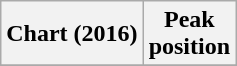<table class="wikitable sortable">
<tr>
<th>Chart (2016)</th>
<th>Peak<br>position</th>
</tr>
<tr>
</tr>
</table>
